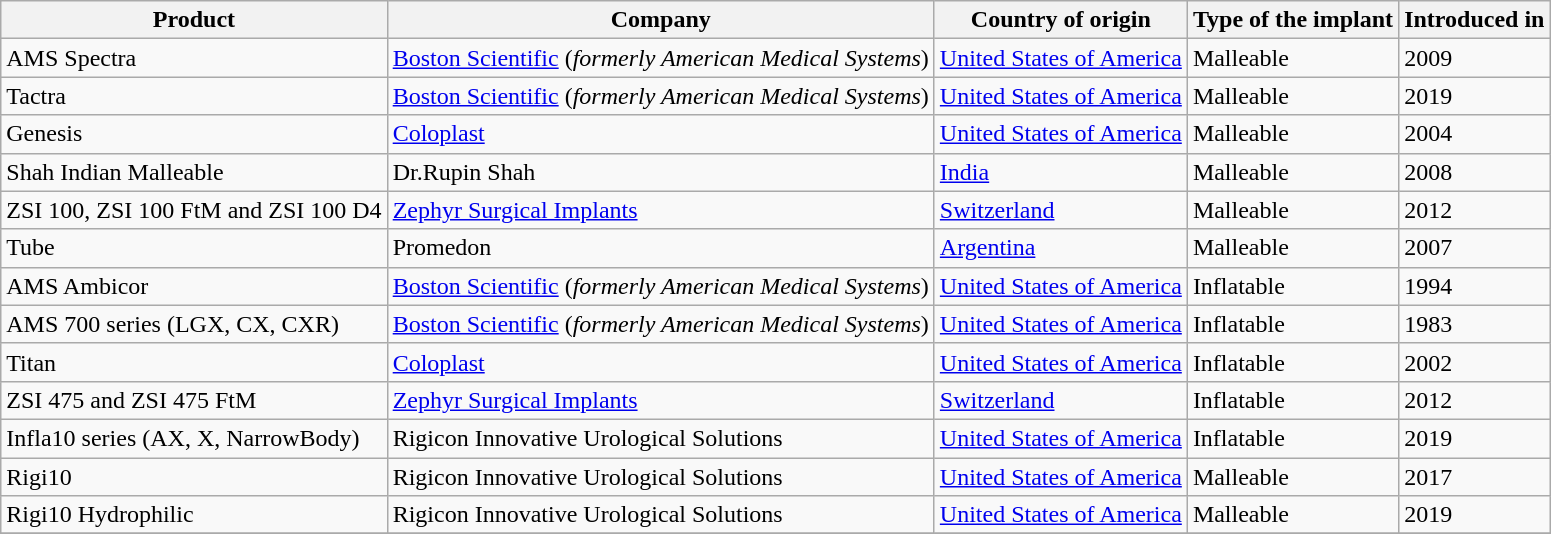<table class="wikitable sortable">
<tr>
<th>Product</th>
<th>Company</th>
<th>Country of origin</th>
<th>Type of the implant</th>
<th>Introduced in</th>
</tr>
<tr>
<td>AMS Spectra</td>
<td><a href='#'>Boston Scientific</a> (<em>formerly American Medical Systems</em>)</td>
<td><a href='#'>United States of America</a></td>
<td>Malleable</td>
<td>2009</td>
</tr>
<tr>
<td>Tactra</td>
<td><a href='#'>Boston Scientific</a> (<em>formerly American Medical Systems</em>)</td>
<td><a href='#'>United States of America</a></td>
<td>Malleable</td>
<td>2019</td>
</tr>
<tr>
<td>Genesis</td>
<td><a href='#'>Coloplast</a></td>
<td><a href='#'>United States of America</a></td>
<td>Malleable</td>
<td>2004</td>
</tr>
<tr>
<td>Shah Indian Malleable</td>
<td>Dr.Rupin Shah</td>
<td><a href='#'>India</a></td>
<td>Malleable</td>
<td>2008</td>
</tr>
<tr>
<td>ZSI 100, ZSI 100 FtM and ZSI 100 D4</td>
<td><a href='#'>Zephyr Surgical Implants</a></td>
<td><a href='#'>Switzerland</a></td>
<td>Malleable</td>
<td>2012</td>
</tr>
<tr>
<td>Tube</td>
<td>Promedon</td>
<td><a href='#'>Argentina</a></td>
<td>Malleable</td>
<td>2007</td>
</tr>
<tr>
<td>AMS Ambicor</td>
<td><a href='#'>Boston Scientific</a> (<em>formerly American Medical Systems</em>)</td>
<td><a href='#'>United States of America</a></td>
<td>Inflatable</td>
<td>1994</td>
</tr>
<tr>
<td>AMS 700 series (LGX, CX, CXR)</td>
<td><a href='#'>Boston Scientific</a> (<em>formerly American Medical Systems</em>)</td>
<td><a href='#'>United States of America</a></td>
<td>Inflatable</td>
<td>1983</td>
</tr>
<tr>
<td>Titan</td>
<td><a href='#'>Coloplast</a></td>
<td><a href='#'>United States of America</a></td>
<td>Inflatable</td>
<td>2002</td>
</tr>
<tr>
<td>ZSI 475 and ZSI 475 FtM</td>
<td><a href='#'>Zephyr Surgical Implants</a></td>
<td><a href='#'>Switzerland</a></td>
<td>Inflatable</td>
<td>2012</td>
</tr>
<tr>
<td>Infla10 series (AX, X, NarrowBody)</td>
<td>Rigicon Innovative Urological Solutions</td>
<td><a href='#'>United States of America</a></td>
<td>Inflatable</td>
<td>2019</td>
</tr>
<tr>
<td>Rigi10</td>
<td>Rigicon Innovative Urological Solutions</td>
<td><a href='#'>United States of America</a></td>
<td>Malleable</td>
<td>2017</td>
</tr>
<tr>
<td>Rigi10 Hydrophilic</td>
<td>Rigicon Innovative Urological Solutions</td>
<td><a href='#'>United States of America</a></td>
<td>Malleable</td>
<td>2019</td>
</tr>
<tr>
</tr>
</table>
